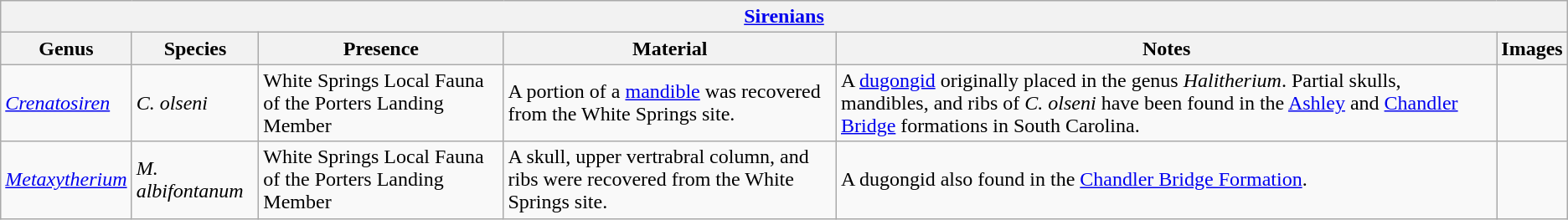<table class="wikitable" align="center">
<tr>
<th colspan="6" align="center"><strong><a href='#'>Sirenians</a></strong></th>
</tr>
<tr>
<th>Genus</th>
<th>Species</th>
<th>Presence</th>
<th><strong>Material</strong></th>
<th>Notes</th>
<th>Images</th>
</tr>
<tr>
<td><em><a href='#'>Crenatosiren</a></em></td>
<td><em>C. olseni</em></td>
<td>White Springs Local Fauna of the Porters Landing Member</td>
<td>A portion of a <a href='#'>mandible</a> was recovered from the White Springs site.</td>
<td>A <a href='#'>dugongid</a> originally placed in the genus <em>Halitherium</em>. Partial skulls, mandibles, and ribs of <em>C. olseni</em> have been found in the <a href='#'>Ashley</a> and <a href='#'>Chandler Bridge</a> formations in South Carolina.</td>
<td></td>
</tr>
<tr>
<td><em><a href='#'>Metaxytherium</a></em></td>
<td><em>M. albifontanum</em></td>
<td>White Springs Local Fauna of the Porters Landing Member</td>
<td>A skull, upper vertrabral column, and ribs were recovered from the White Springs site.</td>
<td>A dugongid also found in the <a href='#'>Chandler Bridge Formation</a>.</td>
<td></td>
</tr>
</table>
